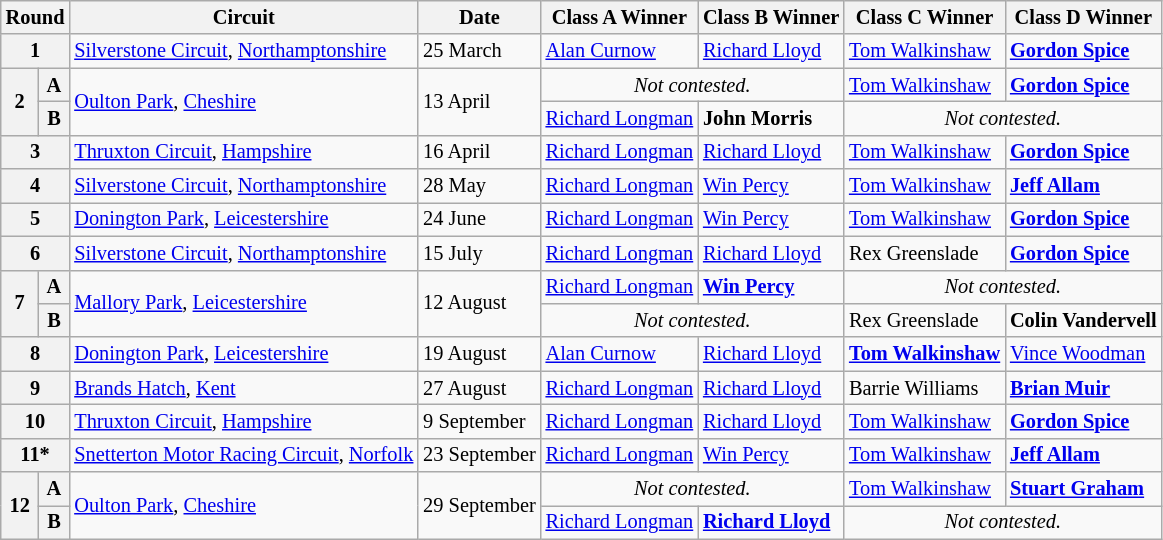<table class="wikitable" style="font-size: 85%;">
<tr>
<th colspan=2>Round</th>
<th>Circuit</th>
<th>Date</th>
<th>Class A Winner</th>
<th>Class B Winner</th>
<th>Class C Winner</th>
<th>Class D Winner</th>
</tr>
<tr>
<th colspan=2>1</th>
<td><a href='#'>Silverstone Circuit</a>, <a href='#'>Northamptonshire</a></td>
<td>25 March</td>
<td> <a href='#'>Alan Curnow</a></td>
<td> <a href='#'>Richard Lloyd</a></td>
<td> <a href='#'>Tom Walkinshaw</a></td>
<td> <strong><a href='#'>Gordon Spice</a></strong></td>
</tr>
<tr>
<th rowspan=2>2</th>
<th>A</th>
<td rowspan=2><a href='#'>Oulton Park</a>, <a href='#'>Cheshire</a></td>
<td rowspan=2>13 April</td>
<td colspan=2 align=center><em>Not contested.</em></td>
<td> <a href='#'>Tom Walkinshaw</a></td>
<td> <strong><a href='#'>Gordon Spice</a></strong></td>
</tr>
<tr>
<th>B</th>
<td> <a href='#'>Richard Longman</a></td>
<td> <strong>John Morris</strong></td>
<td colspan=2 align=center><em>Not contested.</em></td>
</tr>
<tr>
<th colspan=2>3</th>
<td><a href='#'>Thruxton Circuit</a>, <a href='#'>Hampshire</a></td>
<td>16 April</td>
<td> <a href='#'>Richard Longman</a></td>
<td> <a href='#'>Richard Lloyd</a></td>
<td> <a href='#'>Tom Walkinshaw</a></td>
<td> <strong><a href='#'>Gordon Spice</a></strong></td>
</tr>
<tr>
<th colspan=2>4</th>
<td><a href='#'>Silverstone Circuit</a>, <a href='#'>Northamptonshire</a></td>
<td>28 May</td>
<td> <a href='#'>Richard Longman</a></td>
<td> <a href='#'>Win Percy</a></td>
<td> <a href='#'>Tom Walkinshaw</a></td>
<td> <strong><a href='#'>Jeff Allam</a></strong></td>
</tr>
<tr>
<th colspan=2>5</th>
<td><a href='#'>Donington Park</a>, <a href='#'>Leicestershire</a></td>
<td>24 June</td>
<td> <a href='#'>Richard Longman</a></td>
<td> <a href='#'>Win Percy</a></td>
<td> <a href='#'>Tom Walkinshaw</a></td>
<td> <strong><a href='#'>Gordon Spice</a></strong></td>
</tr>
<tr>
<th colspan=2>6</th>
<td><a href='#'>Silverstone Circuit</a>, <a href='#'>Northamptonshire</a></td>
<td>15 July</td>
<td> <a href='#'>Richard Longman</a></td>
<td> <a href='#'>Richard Lloyd</a></td>
<td> Rex Greenslade</td>
<td> <strong><a href='#'>Gordon Spice</a></strong></td>
</tr>
<tr>
<th rowspan=2>7</th>
<th>A</th>
<td rowspan=2><a href='#'>Mallory Park</a>, <a href='#'>Leicestershire</a></td>
<td rowspan=2>12 August</td>
<td> <a href='#'>Richard Longman</a></td>
<td> <strong><a href='#'>Win Percy</a></strong></td>
<td colspan=2 align=center><em>Not contested.</em></td>
</tr>
<tr>
<th>B</th>
<td colspan=2 align=center><em>Not contested.</em></td>
<td> Rex Greenslade</td>
<td> <strong>Colin Vandervell</strong></td>
</tr>
<tr>
<th colspan=2>8</th>
<td><a href='#'>Donington Park</a>, <a href='#'>Leicestershire</a></td>
<td>19 August</td>
<td> <a href='#'>Alan Curnow</a></td>
<td> <a href='#'>Richard Lloyd</a></td>
<td> <strong><a href='#'>Tom Walkinshaw</a></strong></td>
<td> <a href='#'>Vince Woodman</a></td>
</tr>
<tr>
<th colspan=2>9</th>
<td><a href='#'>Brands Hatch</a>, <a href='#'>Kent</a></td>
<td>27 August</td>
<td> <a href='#'>Richard Longman</a></td>
<td> <a href='#'>Richard Lloyd</a></td>
<td> Barrie Williams</td>
<td> <strong><a href='#'>Brian Muir</a></strong></td>
</tr>
<tr>
<th colspan=2>10</th>
<td><a href='#'>Thruxton Circuit</a>, <a href='#'>Hampshire</a></td>
<td>9 September</td>
<td> <a href='#'>Richard Longman</a></td>
<td> <a href='#'>Richard Lloyd</a></td>
<td> <a href='#'>Tom Walkinshaw</a></td>
<td> <strong><a href='#'>Gordon Spice</a></strong></td>
</tr>
<tr>
<th colspan=2>11*</th>
<td><a href='#'>Snetterton Motor Racing Circuit</a>, <a href='#'>Norfolk</a></td>
<td>23 September</td>
<td> <a href='#'>Richard Longman</a></td>
<td> <a href='#'>Win Percy</a></td>
<td> <a href='#'>Tom Walkinshaw</a></td>
<td> <strong><a href='#'>Jeff Allam</a></strong></td>
</tr>
<tr>
<th rowspan=2>12</th>
<th>A</th>
<td rowspan=2><a href='#'>Oulton Park</a>, <a href='#'>Cheshire</a></td>
<td rowspan=2>29 September</td>
<td colspan=2 align=center><em>Not contested.</em></td>
<td> <a href='#'>Tom Walkinshaw</a></td>
<td> <strong><a href='#'>Stuart Graham</a></strong></td>
</tr>
<tr>
<th>B</th>
<td> <a href='#'>Richard Longman</a></td>
<td> <strong><a href='#'>Richard Lloyd</a></strong></td>
<td colspan=2 align=center><em>Not contested.</em></td>
</tr>
</table>
